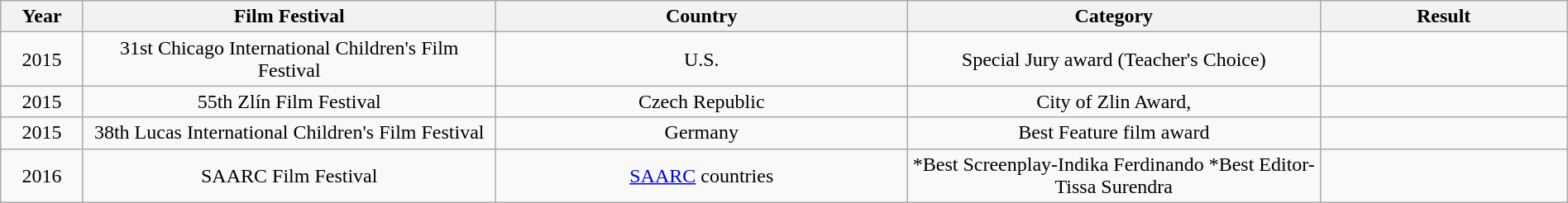<table class="wikitable" style="width:100%;">
<tr>
<th width=5%>Year</th>
<th style="width:25%;">Film Festival</th>
<th style="width:25%;">Country</th>
<th style="width:25%;">Category</th>
<th style="width:15%;">Result</th>
</tr>
<tr>
<td style="text-align:center;">2015</td>
<td style="text-align:center;">31st Chicago International Children's Film Festival</td>
<td style="text-align:center;">U.S.</td>
<td style="text-align:center;">Special Jury award (Teacher's Choice) </td>
<td></td>
</tr>
<tr>
<td style="text-align:center;">2015</td>
<td style="text-align:center;">55th Zlín Film Festival</td>
<td style="text-align:center;">Czech Republic</td>
<td style="text-align:center;">City of Zlin Award,</td>
<td></td>
</tr>
<tr>
<td style="text-align:center;">2015</td>
<td style="text-align:center;">38th Lucas International Children's Film Festival</td>
<td style="text-align:center;">Germany</td>
<td style="text-align:center;">Best Feature film award</td>
<td></td>
</tr>
<tr>
<td style="text-align:center;">2016</td>
<td style="text-align:center;">SAARC Film Festival</td>
<td style="text-align:center;"><a href='#'>SAARC</a> countries</td>
<td style="text-align:center;">*Best Screenplay-Indika Ferdinando *Best Editor-Tissa Surendra</td>
<td></td>
</tr>
</table>
